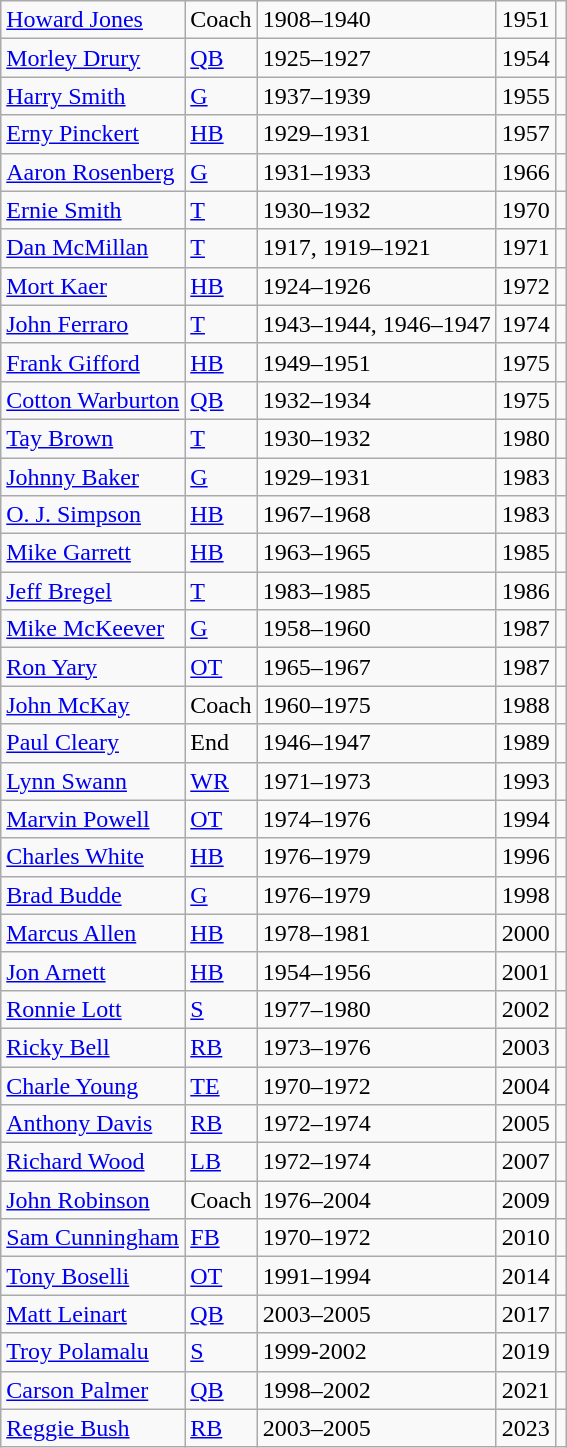<table class="wikitable">
<tr>
<td><a href='#'>Howard Jones</a></td>
<td>Coach</td>
<td>1908–1940</td>
<td>1951</td>
<td></td>
</tr>
<tr>
<td><a href='#'>Morley Drury</a></td>
<td><a href='#'>QB</a></td>
<td>1925–1927</td>
<td>1954</td>
<td></td>
</tr>
<tr>
<td><a href='#'>Harry Smith</a></td>
<td><a href='#'>G</a></td>
<td>1937–1939</td>
<td>1955</td>
<td></td>
</tr>
<tr>
<td><a href='#'>Erny Pinckert</a></td>
<td><a href='#'>HB</a></td>
<td>1929–1931</td>
<td>1957</td>
<td></td>
</tr>
<tr>
<td><a href='#'>Aaron Rosenberg</a></td>
<td><a href='#'>G</a></td>
<td>1931–1933</td>
<td>1966</td>
<td></td>
</tr>
<tr>
<td><a href='#'>Ernie Smith</a></td>
<td><a href='#'>T</a></td>
<td>1930–1932</td>
<td>1970</td>
<td></td>
</tr>
<tr>
<td><a href='#'>Dan McMillan</a></td>
<td><a href='#'>T</a></td>
<td>1917, 1919–1921</td>
<td>1971</td>
<td></td>
</tr>
<tr>
<td><a href='#'>Mort Kaer</a></td>
<td><a href='#'>HB</a></td>
<td>1924–1926</td>
<td>1972</td>
<td></td>
</tr>
<tr>
<td><a href='#'>John Ferraro</a></td>
<td><a href='#'>T</a></td>
<td>1943–1944, 1946–1947</td>
<td>1974</td>
<td></td>
</tr>
<tr>
<td><a href='#'>Frank Gifford</a></td>
<td><a href='#'>HB</a></td>
<td>1949–1951</td>
<td>1975</td>
<td></td>
</tr>
<tr>
<td><a href='#'>Cotton Warburton</a></td>
<td><a href='#'>QB</a></td>
<td>1932–1934</td>
<td>1975</td>
<td></td>
</tr>
<tr>
<td><a href='#'>Tay Brown</a></td>
<td><a href='#'>T</a></td>
<td>1930–1932</td>
<td>1980</td>
<td></td>
</tr>
<tr>
<td><a href='#'>Johnny Baker</a></td>
<td><a href='#'>G</a></td>
<td>1929–1931</td>
<td>1983</td>
<td></td>
</tr>
<tr>
<td><a href='#'>O. J. Simpson</a></td>
<td><a href='#'>HB</a></td>
<td>1967–1968</td>
<td>1983</td>
<td></td>
</tr>
<tr>
<td><a href='#'>Mike Garrett</a></td>
<td><a href='#'>HB</a></td>
<td>1963–1965</td>
<td>1985</td>
<td></td>
</tr>
<tr>
<td><a href='#'>Jeff Bregel</a></td>
<td><a href='#'>T</a></td>
<td>1983–1985</td>
<td>1986</td>
<td></td>
</tr>
<tr>
<td><a href='#'>Mike McKeever</a></td>
<td><a href='#'>G</a></td>
<td>1958–1960</td>
<td>1987</td>
<td></td>
</tr>
<tr>
<td><a href='#'>Ron Yary</a></td>
<td><a href='#'>OT</a></td>
<td>1965–1967</td>
<td>1987</td>
<td></td>
</tr>
<tr>
<td><a href='#'>John McKay</a></td>
<td>Coach</td>
<td>1960–1975</td>
<td>1988</td>
<td></td>
</tr>
<tr>
<td><a href='#'>Paul Cleary</a></td>
<td>End</td>
<td>1946–1947</td>
<td>1989</td>
<td></td>
</tr>
<tr>
<td><a href='#'>Lynn Swann</a></td>
<td><a href='#'>WR</a></td>
<td>1971–1973</td>
<td>1993</td>
<td></td>
</tr>
<tr>
<td><a href='#'>Marvin Powell</a></td>
<td><a href='#'>OT</a></td>
<td>1974–1976</td>
<td>1994</td>
<td></td>
</tr>
<tr>
<td><a href='#'>Charles White</a></td>
<td><a href='#'>HB</a></td>
<td>1976–1979</td>
<td>1996</td>
<td></td>
</tr>
<tr>
<td><a href='#'>Brad Budde</a></td>
<td><a href='#'>G</a></td>
<td>1976–1979</td>
<td>1998</td>
<td></td>
</tr>
<tr>
<td><a href='#'>Marcus Allen</a></td>
<td><a href='#'>HB</a></td>
<td>1978–1981</td>
<td>2000</td>
<td></td>
</tr>
<tr>
<td><a href='#'>Jon Arnett</a></td>
<td><a href='#'>HB</a></td>
<td>1954–1956</td>
<td>2001</td>
<td></td>
</tr>
<tr>
<td><a href='#'>Ronnie Lott</a></td>
<td><a href='#'>S</a></td>
<td>1977–1980</td>
<td>2002</td>
<td></td>
</tr>
<tr>
<td><a href='#'>Ricky Bell</a></td>
<td><a href='#'>RB</a></td>
<td>1973–1976</td>
<td>2003</td>
<td></td>
</tr>
<tr>
<td><a href='#'>Charle Young</a></td>
<td><a href='#'>TE</a></td>
<td>1970–1972</td>
<td>2004</td>
<td></td>
</tr>
<tr>
<td><a href='#'>Anthony Davis</a></td>
<td><a href='#'>RB</a></td>
<td>1972–1974</td>
<td>2005</td>
<td></td>
</tr>
<tr>
<td><a href='#'>Richard Wood</a></td>
<td><a href='#'>LB</a></td>
<td>1972–1974</td>
<td>2007</td>
<td></td>
</tr>
<tr>
<td><a href='#'>John Robinson</a></td>
<td>Coach</td>
<td>1976–2004</td>
<td>2009</td>
<td></td>
</tr>
<tr>
<td><a href='#'>Sam Cunningham</a></td>
<td><a href='#'>FB</a></td>
<td>1970–1972</td>
<td>2010</td>
<td></td>
</tr>
<tr>
<td><a href='#'>Tony Boselli</a></td>
<td><a href='#'>OT</a></td>
<td>1991–1994</td>
<td>2014</td>
<td></td>
</tr>
<tr>
<td><a href='#'>Matt Leinart</a></td>
<td><a href='#'>QB</a></td>
<td>2003–2005</td>
<td>2017</td>
<td></td>
</tr>
<tr>
<td><a href='#'>Troy Polamalu</a></td>
<td><a href='#'>S</a></td>
<td>1999-2002</td>
<td>2019</td>
<td></td>
</tr>
<tr>
<td><a href='#'>Carson Palmer</a></td>
<td><a href='#'>QB</a></td>
<td>1998–2002</td>
<td>2021</td>
<td></td>
</tr>
<tr>
<td><a href='#'>Reggie Bush</a></td>
<td><a href='#'>RB</a></td>
<td>2003–2005</td>
<td>2023</td>
<td></td>
</tr>
</table>
